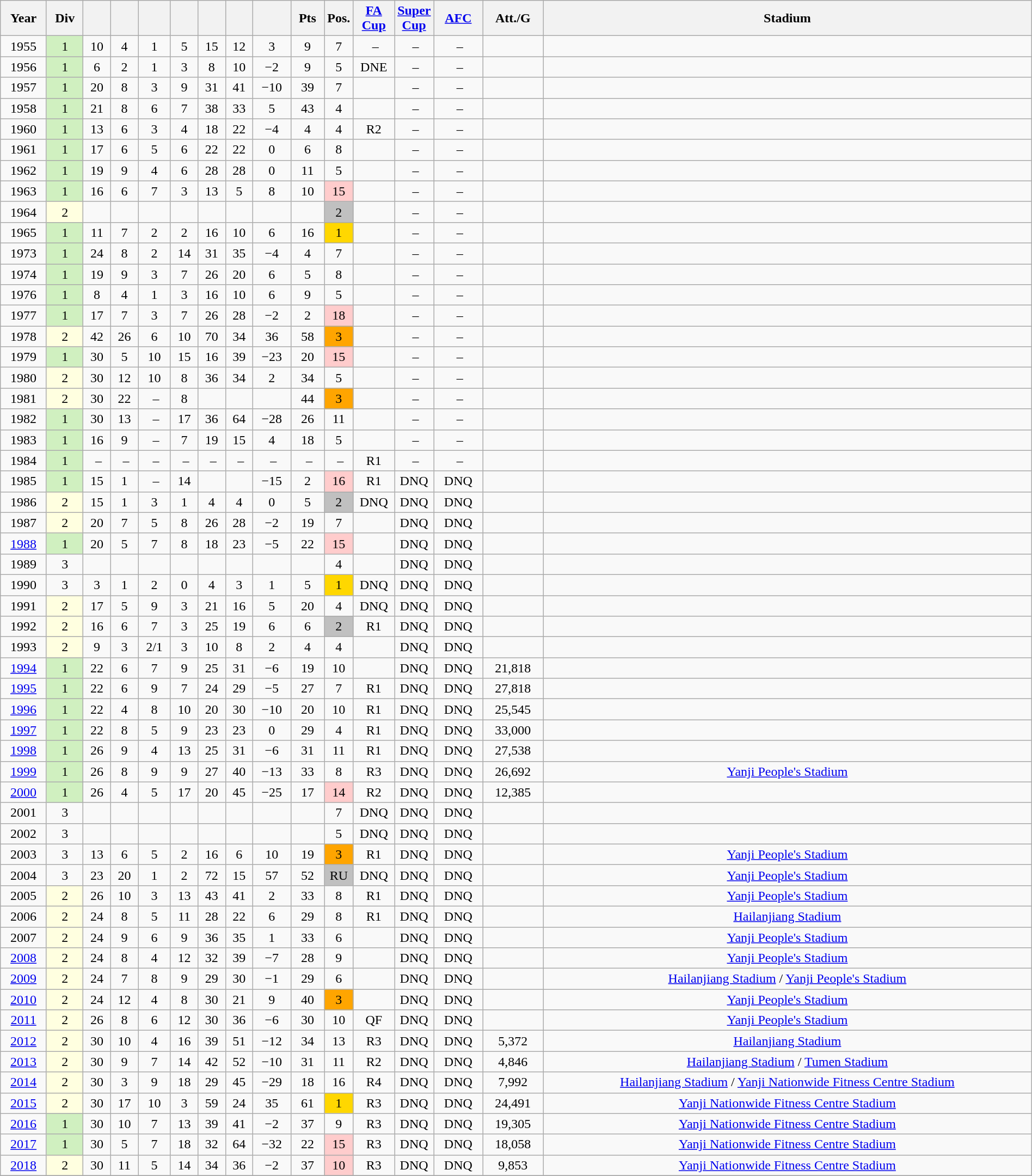<table class="wikitable sortable" width=100% style=text-align:Center>
<tr>
<th>Year</th>
<th>Div</th>
<th></th>
<th></th>
<th></th>
<th></th>
<th></th>
<th></th>
<th></th>
<th>Pts</th>
<th width=2%>Pos.</th>
<th width=4%><a href='#'>FA Cup</a></th>
<th width=2%><a href='#'>Super Cup</a></th>
<th><a href='#'>AFC</a></th>
<th>Att./G</th>
<th>Stadium</th>
</tr>
<tr>
<td>1955</td>
<td bgcolor=#D0F0C0>1</td>
<td>10</td>
<td>4</td>
<td>1</td>
<td>5</td>
<td>15</td>
<td>12</td>
<td>3</td>
<td>9</td>
<td>7</td>
<td> –</td>
<td> –</td>
<td> –</td>
<td></td>
<td></td>
</tr>
<tr>
<td>1956</td>
<td bgcolor=#D0F0C0>1</td>
<td>6</td>
<td>2</td>
<td>1</td>
<td>3</td>
<td>8</td>
<td>10</td>
<td>−2</td>
<td>9</td>
<td>5</td>
<td>DNE</td>
<td> –</td>
<td> –</td>
<td></td>
<td></td>
</tr>
<tr>
<td>1957</td>
<td bgcolor=#D0F0C0>1</td>
<td>20</td>
<td>8</td>
<td>3</td>
<td>9</td>
<td>31</td>
<td>41</td>
<td>−10</td>
<td>39</td>
<td>7</td>
<td></td>
<td> –</td>
<td> –</td>
<td></td>
<td></td>
</tr>
<tr>
<td>1958</td>
<td bgcolor=#D0F0C0>1</td>
<td>21</td>
<td>8</td>
<td>6</td>
<td>7</td>
<td>38</td>
<td>33</td>
<td>5</td>
<td>43</td>
<td>4</td>
<td></td>
<td> –</td>
<td> –</td>
<td></td>
<td></td>
</tr>
<tr>
<td>1960</td>
<td bgcolor=#D0F0C0>1</td>
<td>13</td>
<td>6</td>
<td>3</td>
<td>4</td>
<td>18</td>
<td>22</td>
<td>−4</td>
<td>4</td>
<td>4</td>
<td>R2</td>
<td> –</td>
<td> –</td>
<td></td>
<td></td>
</tr>
<tr>
<td>1961</td>
<td bgcolor=#D0F0C0>1</td>
<td>17</td>
<td>6</td>
<td>5</td>
<td>6</td>
<td>22</td>
<td>22</td>
<td>0</td>
<td>6</td>
<td>8</td>
<td></td>
<td> –</td>
<td> –</td>
<td></td>
<td></td>
</tr>
<tr>
<td>1962</td>
<td bgcolor=#D0F0C0>1</td>
<td>19</td>
<td>9</td>
<td>4</td>
<td>6</td>
<td>28</td>
<td>28</td>
<td>0</td>
<td>11</td>
<td>5</td>
<td></td>
<td> –</td>
<td> –</td>
<td></td>
<td></td>
</tr>
<tr>
<td>1963</td>
<td bgcolor=#D0F0C0>1</td>
<td>16</td>
<td>6</td>
<td>7</td>
<td>3</td>
<td>13</td>
<td>5</td>
<td>8</td>
<td>10</td>
<td bgcolor=ffcccc>15</td>
<td></td>
<td> –</td>
<td> –</td>
<td></td>
<td></td>
</tr>
<tr>
<td>1964</td>
<td bgcolor=#FFFFE0>2</td>
<td></td>
<td></td>
<td></td>
<td></td>
<td></td>
<td></td>
<td></td>
<td></td>
<td bgcolor=#C0C0C0>2</td>
<td></td>
<td> –</td>
<td> –</td>
<td></td>
<td></td>
</tr>
<tr>
<td>1965</td>
<td bgcolor=#D0F0C0>1</td>
<td>11</td>
<td>7</td>
<td>2</td>
<td>2</td>
<td>16</td>
<td>10</td>
<td>6</td>
<td>16</td>
<td bgcolor=#FFD700>1</td>
<td></td>
<td> –</td>
<td> –</td>
<td></td>
<td></td>
</tr>
<tr>
<td>1973</td>
<td bgcolor=#D0F0C0>1</td>
<td>24</td>
<td>8</td>
<td>2</td>
<td>14</td>
<td>31</td>
<td>35</td>
<td>−4</td>
<td>4</td>
<td>7</td>
<td></td>
<td> –</td>
<td> –</td>
<td></td>
<td></td>
</tr>
<tr>
<td>1974</td>
<td bgcolor=#D0F0C0>1</td>
<td>19</td>
<td>9</td>
<td>3</td>
<td>7</td>
<td>26</td>
<td>20</td>
<td>6</td>
<td>5</td>
<td>8</td>
<td></td>
<td> –</td>
<td> –</td>
<td></td>
<td></td>
</tr>
<tr>
<td>1976</td>
<td bgcolor=#D0F0C0>1</td>
<td>8</td>
<td>4</td>
<td>1</td>
<td>3</td>
<td>16</td>
<td>10</td>
<td>6</td>
<td>9</td>
<td>5</td>
<td></td>
<td> –</td>
<td> –</td>
<td></td>
<td></td>
</tr>
<tr>
<td>1977</td>
<td bgcolor=#D0F0C0>1</td>
<td>17</td>
<td>7</td>
<td>3</td>
<td>7</td>
<td>26</td>
<td>28</td>
<td>−2</td>
<td>2</td>
<td bgcolor=ffcccc>18</td>
<td></td>
<td> –</td>
<td> –</td>
<td></td>
<td></td>
</tr>
<tr>
<td>1978</td>
<td bgcolor=#FFFFE0>2</td>
<td>42</td>
<td>26</td>
<td>6</td>
<td>10</td>
<td>70</td>
<td>34</td>
<td>36</td>
<td>58</td>
<td bgcolor=#FFA500>3</td>
<td></td>
<td> –</td>
<td> –</td>
<td></td>
<td></td>
</tr>
<tr>
<td>1979</td>
<td bgcolor=#D0F0C0>1</td>
<td>30</td>
<td>5</td>
<td>10</td>
<td>15</td>
<td>16</td>
<td>39</td>
<td>−23</td>
<td>20</td>
<td bgcolor=ffcccc>15</td>
<td></td>
<td> –</td>
<td> –</td>
<td></td>
<td></td>
</tr>
<tr>
<td>1980</td>
<td bgcolor=#FFFFE0>2</td>
<td>30</td>
<td>12</td>
<td>10</td>
<td>8</td>
<td>36</td>
<td>34</td>
<td>2</td>
<td>34</td>
<td>5</td>
<td></td>
<td> –</td>
<td> –</td>
<td></td>
<td></td>
</tr>
<tr>
<td>1981</td>
<td bgcolor=#FFFFE0>2</td>
<td>30</td>
<td>22</td>
<td> –</td>
<td>8</td>
<td></td>
<td></td>
<td></td>
<td>44</td>
<td bgcolor=#FFA500>3</td>
<td></td>
<td> –</td>
<td> –</td>
<td></td>
<td></td>
</tr>
<tr>
<td>1982</td>
<td bgcolor=#D0F0C0>1</td>
<td>30</td>
<td>13</td>
<td> –</td>
<td>17</td>
<td>36</td>
<td>64</td>
<td>−28</td>
<td>26</td>
<td>11</td>
<td></td>
<td> –</td>
<td> –</td>
<td></td>
<td></td>
</tr>
<tr>
<td>1983</td>
<td bgcolor=#D0F0C0>1</td>
<td>16</td>
<td>9</td>
<td> –</td>
<td>7</td>
<td>19</td>
<td>15</td>
<td>4</td>
<td>18</td>
<td>5</td>
<td></td>
<td> –</td>
<td> –</td>
<td></td>
<td></td>
</tr>
<tr>
<td>1984</td>
<td bgcolor=#D0F0C0>1</td>
<td> –</td>
<td> –</td>
<td> –</td>
<td> –</td>
<td> –</td>
<td> –</td>
<td> –</td>
<td> –</td>
<td> –</td>
<td>R1</td>
<td> –</td>
<td> –</td>
<td></td>
<td></td>
</tr>
<tr>
<td>1985</td>
<td bgcolor=#D0F0C0>1</td>
<td>15</td>
<td>1</td>
<td> –</td>
<td>14</td>
<td></td>
<td></td>
<td>−15</td>
<td>2</td>
<td bgcolor=ffcccc>16</td>
<td>R1</td>
<td>DNQ</td>
<td>DNQ</td>
<td></td>
<td></td>
</tr>
<tr>
<td>1986</td>
<td bgcolor=#FFFFE0>2</td>
<td>15</td>
<td>1</td>
<td>3</td>
<td>1</td>
<td>4</td>
<td>4</td>
<td>0</td>
<td>5</td>
<td bgcolor=#C0C0C0>2</td>
<td>DNQ</td>
<td>DNQ</td>
<td>DNQ</td>
<td></td>
<td></td>
</tr>
<tr>
<td>1987</td>
<td bgcolor=#FFFFE0>2</td>
<td>20</td>
<td>7</td>
<td>5</td>
<td>8</td>
<td>26</td>
<td>28</td>
<td>−2</td>
<td>19</td>
<td>7</td>
<td></td>
<td>DNQ</td>
<td>DNQ</td>
<td></td>
<td></td>
</tr>
<tr>
<td><a href='#'>1988</a></td>
<td bgcolor=#D0F0C0>1</td>
<td>20</td>
<td>5</td>
<td>7</td>
<td>8</td>
<td>18</td>
<td>23</td>
<td>−5</td>
<td>22</td>
<td bgcolor=ffcccc>15</td>
<td></td>
<td>DNQ</td>
<td>DNQ</td>
<td></td>
<td></td>
</tr>
<tr>
<td>1989</td>
<td>3</td>
<td></td>
<td></td>
<td></td>
<td></td>
<td></td>
<td></td>
<td></td>
<td></td>
<td>4</td>
<td></td>
<td>DNQ</td>
<td>DNQ</td>
<td></td>
<td></td>
</tr>
<tr>
<td>1990</td>
<td>3</td>
<td>3</td>
<td>1</td>
<td>2</td>
<td>0</td>
<td>4</td>
<td>3</td>
<td>1</td>
<td>5</td>
<td bgcolor=#FFD700>1</td>
<td>DNQ</td>
<td>DNQ</td>
<td>DNQ</td>
<td></td>
<td></td>
</tr>
<tr>
<td>1991</td>
<td bgcolor=#FFFFE0>2</td>
<td>17</td>
<td>5</td>
<td>9</td>
<td>3</td>
<td>21</td>
<td>16</td>
<td>5</td>
<td>20</td>
<td>4</td>
<td>DNQ</td>
<td>DNQ</td>
<td>DNQ</td>
<td></td>
<td></td>
</tr>
<tr>
<td>1992</td>
<td bgcolor=#FFFFE0>2</td>
<td>16</td>
<td>6</td>
<td>7</td>
<td>3</td>
<td>25</td>
<td>19</td>
<td>6</td>
<td>6</td>
<td bgcolor=#C0C0C0>2</td>
<td>R1</td>
<td>DNQ</td>
<td>DNQ</td>
<td></td>
<td></td>
</tr>
<tr>
<td>1993</td>
<td bgcolor=#FFFFE0>2</td>
<td>9</td>
<td>3</td>
<td>2/1</td>
<td>3</td>
<td>10</td>
<td>8</td>
<td>2</td>
<td>4</td>
<td>4</td>
<td></td>
<td>DNQ</td>
<td>DNQ</td>
<td></td>
<td></td>
</tr>
<tr>
<td><a href='#'>1994</a></td>
<td bgcolor=#D0F0C0>1</td>
<td>22</td>
<td>6</td>
<td>7</td>
<td>9</td>
<td>25</td>
<td>31</td>
<td>−6</td>
<td>19</td>
<td>10</td>
<td></td>
<td>DNQ</td>
<td>DNQ</td>
<td>21,818</td>
<td></td>
</tr>
<tr>
<td><a href='#'>1995</a></td>
<td bgcolor=#D0F0C0>1</td>
<td>22</td>
<td>6</td>
<td>9</td>
<td>7</td>
<td>24</td>
<td>29</td>
<td>−5</td>
<td>27</td>
<td>7</td>
<td>R1</td>
<td>DNQ</td>
<td>DNQ</td>
<td>27,818</td>
<td></td>
</tr>
<tr>
<td><a href='#'>1996</a></td>
<td bgcolor=#D0F0C0>1</td>
<td>22</td>
<td>4</td>
<td>8</td>
<td>10</td>
<td>20</td>
<td>30</td>
<td>−10</td>
<td>20</td>
<td>10</td>
<td>R1</td>
<td>DNQ</td>
<td>DNQ</td>
<td>25,545</td>
<td></td>
</tr>
<tr>
<td><a href='#'>1997</a></td>
<td bgcolor=#D0F0C0>1</td>
<td>22</td>
<td>8</td>
<td>5</td>
<td>9</td>
<td>23</td>
<td>23</td>
<td>0</td>
<td>29</td>
<td>4</td>
<td>R1</td>
<td>DNQ</td>
<td>DNQ</td>
<td>33,000</td>
<td></td>
</tr>
<tr>
<td><a href='#'>1998</a></td>
<td bgcolor=#D0F0C0>1</td>
<td>26</td>
<td>9</td>
<td>4</td>
<td>13</td>
<td>25</td>
<td>31</td>
<td>−6</td>
<td>31</td>
<td>11</td>
<td>R1</td>
<td>DNQ</td>
<td>DNQ</td>
<td>27,538</td>
<td></td>
</tr>
<tr>
<td><a href='#'>1999</a></td>
<td bgcolor=#D0F0C0>1</td>
<td>26</td>
<td>8</td>
<td>9</td>
<td>9</td>
<td>27</td>
<td>40</td>
<td>−13</td>
<td>33</td>
<td>8</td>
<td>R3</td>
<td>DNQ</td>
<td>DNQ</td>
<td>26,692</td>
<td><a href='#'>Yanji People's Stadium</a></td>
</tr>
<tr>
<td><a href='#'>2000</a></td>
<td bgcolor=#D0F0C0>1</td>
<td>26</td>
<td>4</td>
<td>5</td>
<td>17</td>
<td>20</td>
<td>45</td>
<td>−25</td>
<td>17</td>
<td bgcolor=ffcccc>14</td>
<td>R2</td>
<td>DNQ</td>
<td>DNQ</td>
<td>12,385</td>
<td></td>
</tr>
<tr>
<td>2001</td>
<td>3</td>
<td></td>
<td></td>
<td></td>
<td></td>
<td></td>
<td></td>
<td></td>
<td></td>
<td>7</td>
<td>DNQ</td>
<td>DNQ</td>
<td>DNQ</td>
<td></td>
<td></td>
</tr>
<tr>
<td>2002</td>
<td>3</td>
<td></td>
<td></td>
<td></td>
<td></td>
<td></td>
<td></td>
<td></td>
<td></td>
<td>5</td>
<td>DNQ</td>
<td>DNQ</td>
<td>DNQ</td>
<td></td>
<td></td>
</tr>
<tr>
<td>2003</td>
<td>3</td>
<td>13</td>
<td>6</td>
<td>5</td>
<td>2</td>
<td>16</td>
<td>6</td>
<td>10</td>
<td>19</td>
<td bgcolor=#FFA500>3</td>
<td>R1</td>
<td>DNQ</td>
<td>DNQ</td>
<td></td>
<td><a href='#'>Yanji People's Stadium</a></td>
</tr>
<tr>
<td>2004</td>
<td>3</td>
<td>23</td>
<td>20</td>
<td>1</td>
<td>2</td>
<td>72</td>
<td>15</td>
<td>57</td>
<td>52</td>
<td bgcolor=#C0C0C0>RU</td>
<td>DNQ</td>
<td>DNQ</td>
<td>DNQ</td>
<td></td>
<td><a href='#'>Yanji People's Stadium</a></td>
</tr>
<tr>
<td>2005</td>
<td bgcolor=#FFFFE0>2</td>
<td>26</td>
<td>10</td>
<td>3</td>
<td>13</td>
<td>43</td>
<td>41</td>
<td>2</td>
<td>33</td>
<td>8</td>
<td>R1</td>
<td>DNQ</td>
<td>DNQ</td>
<td></td>
<td><a href='#'>Yanji People's Stadium</a></td>
</tr>
<tr>
<td>2006</td>
<td bgcolor=#FFFFE0>2</td>
<td>24</td>
<td>8</td>
<td>5</td>
<td>11</td>
<td>28</td>
<td>22</td>
<td>6</td>
<td>29</td>
<td>8</td>
<td>R1</td>
<td>DNQ</td>
<td>DNQ</td>
<td></td>
<td><a href='#'>Hailanjiang Stadium</a></td>
</tr>
<tr>
<td>2007</td>
<td bgcolor=#FFFFE0>2</td>
<td>24</td>
<td>9</td>
<td>6</td>
<td>9</td>
<td>36</td>
<td>35</td>
<td>1</td>
<td>33</td>
<td>6</td>
<td></td>
<td>DNQ</td>
<td>DNQ</td>
<td></td>
<td><a href='#'>Yanji People's Stadium</a></td>
</tr>
<tr>
<td><a href='#'>2008</a></td>
<td bgcolor=#FFFFE0>2</td>
<td>24</td>
<td>8</td>
<td>4</td>
<td>12</td>
<td>32</td>
<td>39</td>
<td>−7</td>
<td>28</td>
<td>9</td>
<td></td>
<td>DNQ</td>
<td>DNQ</td>
<td></td>
<td><a href='#'>Yanji People's Stadium</a></td>
</tr>
<tr>
<td><a href='#'>2009</a></td>
<td bgcolor=#FFFFE0>2</td>
<td>24</td>
<td>7</td>
<td>8</td>
<td>9</td>
<td>29</td>
<td>30</td>
<td>−1</td>
<td>29</td>
<td>6</td>
<td></td>
<td>DNQ</td>
<td>DNQ</td>
<td></td>
<td><a href='#'>Hailanjiang Stadium</a> / <a href='#'>Yanji People's Stadium</a></td>
</tr>
<tr>
<td><a href='#'>2010</a></td>
<td bgcolor=#FFFFE0>2</td>
<td>24</td>
<td>12</td>
<td>4</td>
<td>8</td>
<td>30</td>
<td>21</td>
<td>9</td>
<td>40</td>
<td bgcolor=#FFA500>3</td>
<td></td>
<td>DNQ</td>
<td>DNQ</td>
<td></td>
<td><a href='#'>Yanji People's Stadium</a></td>
</tr>
<tr>
<td><a href='#'>2011</a></td>
<td bgcolor=#FFFFE0>2</td>
<td>26</td>
<td>8</td>
<td>6</td>
<td>12</td>
<td>30</td>
<td>36</td>
<td>−6</td>
<td>30</td>
<td>10</td>
<td>QF</td>
<td>DNQ</td>
<td>DNQ</td>
<td></td>
<td><a href='#'>Yanji People's Stadium</a></td>
</tr>
<tr>
<td><a href='#'>2012</a></td>
<td bgcolor=#FFFFE0>2</td>
<td>30</td>
<td>10</td>
<td>4</td>
<td>16</td>
<td>39</td>
<td>51</td>
<td>−12</td>
<td>34</td>
<td>13</td>
<td>R3</td>
<td>DNQ</td>
<td>DNQ</td>
<td>5,372</td>
<td><a href='#'>Hailanjiang Stadium</a></td>
</tr>
<tr>
<td><a href='#'>2013</a></td>
<td bgcolor=#FFFFE0>2</td>
<td>30</td>
<td>9</td>
<td>7</td>
<td>14</td>
<td>42</td>
<td>52</td>
<td>−10</td>
<td>31</td>
<td>11</td>
<td>R2</td>
<td>DNQ</td>
<td>DNQ</td>
<td>4,846</td>
<td><a href='#'>Hailanjiang Stadium</a> / <a href='#'>Tumen Stadium</a></td>
</tr>
<tr>
<td><a href='#'>2014</a></td>
<td bgcolor=#FFFFE0>2</td>
<td>30</td>
<td>3</td>
<td>9</td>
<td>18</td>
<td>29</td>
<td>45</td>
<td>−29</td>
<td>18</td>
<td>16</td>
<td>R4</td>
<td>DNQ</td>
<td>DNQ</td>
<td>7,992</td>
<td><a href='#'>Hailanjiang Stadium</a> / <a href='#'>Yanji Nationwide Fitness Centre Stadium</a></td>
</tr>
<tr>
<td><a href='#'>2015</a></td>
<td bgcolor=#FFFFE0>2</td>
<td>30</td>
<td>17</td>
<td>10</td>
<td>3</td>
<td>59</td>
<td>24</td>
<td>35</td>
<td>61</td>
<td bgcolor=#FFD700>1</td>
<td>R3</td>
<td>DNQ</td>
<td>DNQ</td>
<td>24,491</td>
<td><a href='#'>Yanji Nationwide Fitness Centre Stadium</a></td>
</tr>
<tr>
<td><a href='#'>2016</a></td>
<td bgcolor=#D0F0C0>1</td>
<td>30</td>
<td>10</td>
<td>7</td>
<td>13</td>
<td>39</td>
<td>41</td>
<td>−2</td>
<td>37</td>
<td>9</td>
<td>R3</td>
<td>DNQ</td>
<td>DNQ</td>
<td>19,305</td>
<td><a href='#'>Yanji Nationwide Fitness Centre Stadium</a></td>
</tr>
<tr>
<td><a href='#'>2017</a></td>
<td bgcolor=#D0F0C0>1</td>
<td>30</td>
<td>5</td>
<td>7</td>
<td>18</td>
<td>32</td>
<td>64</td>
<td>−32</td>
<td>22</td>
<td bgcolor=#ffcccc>15</td>
<td>R3</td>
<td>DNQ</td>
<td>DNQ</td>
<td>18,058</td>
<td><a href='#'>Yanji Nationwide Fitness Centre Stadium</a></td>
</tr>
<tr>
<td><a href='#'>2018</a></td>
<td bgcolor=#FFFFE0>2</td>
<td>30</td>
<td>11</td>
<td>5</td>
<td>14</td>
<td>34</td>
<td>36</td>
<td>−2</td>
<td>37</td>
<td bgcolor=#ffcccc>10</td>
<td>R3</td>
<td>DNQ</td>
<td>DNQ</td>
<td>9,853</td>
<td><a href='#'>Yanji Nationwide Fitness Centre Stadium</a></td>
</tr>
<tr>
</tr>
</table>
